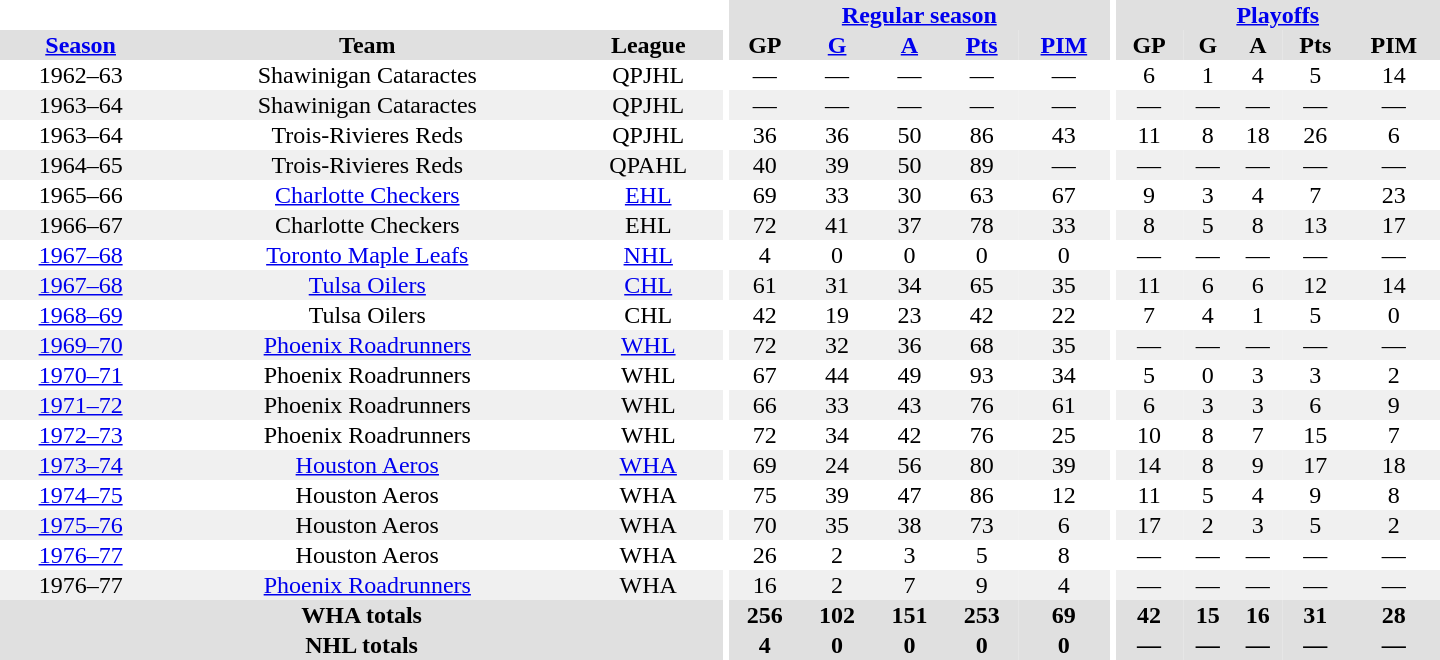<table border="0" cellpadding="1" cellspacing="0" style="text-align:center; width:60em">
<tr bgcolor="#e0e0e0">
<th colspan="3" bgcolor="#ffffff"></th>
<th rowspan="100" bgcolor="#ffffff"></th>
<th colspan="5"><a href='#'>Regular season</a></th>
<th rowspan="100" bgcolor="#ffffff"></th>
<th colspan="5"><a href='#'>Playoffs</a></th>
</tr>
<tr bgcolor="#e0e0e0">
<th><a href='#'>Season</a></th>
<th>Team</th>
<th>League</th>
<th>GP</th>
<th><a href='#'>G</a></th>
<th><a href='#'>A</a></th>
<th><a href='#'>Pts</a></th>
<th><a href='#'>PIM</a></th>
<th>GP</th>
<th>G</th>
<th>A</th>
<th>Pts</th>
<th>PIM</th>
</tr>
<tr>
<td>1962–63</td>
<td>Shawinigan Cataractes</td>
<td>QPJHL</td>
<td>—</td>
<td>—</td>
<td>—</td>
<td>—</td>
<td>—</td>
<td>6</td>
<td>1</td>
<td>4</td>
<td>5</td>
<td>14</td>
</tr>
<tr bgcolor="#f0f0f0">
<td>1963–64</td>
<td>Shawinigan Cataractes</td>
<td>QPJHL</td>
<td>—</td>
<td>—</td>
<td>—</td>
<td>—</td>
<td>—</td>
<td>—</td>
<td>—</td>
<td>—</td>
<td>—</td>
<td>—</td>
</tr>
<tr>
<td>1963–64</td>
<td>Trois-Rivieres Reds</td>
<td>QPJHL</td>
<td>36</td>
<td>36</td>
<td>50</td>
<td>86</td>
<td>43</td>
<td>11</td>
<td>8</td>
<td>18</td>
<td>26</td>
<td>6</td>
</tr>
<tr bgcolor="#f0f0f0">
<td>1964–65</td>
<td>Trois-Rivieres Reds</td>
<td>QPAHL</td>
<td>40</td>
<td>39</td>
<td>50</td>
<td>89</td>
<td>—</td>
<td>—</td>
<td>—</td>
<td>—</td>
<td>—</td>
<td>—</td>
</tr>
<tr>
<td>1965–66</td>
<td><a href='#'>Charlotte Checkers</a></td>
<td><a href='#'>EHL</a></td>
<td>69</td>
<td>33</td>
<td>30</td>
<td>63</td>
<td>67</td>
<td>9</td>
<td>3</td>
<td>4</td>
<td>7</td>
<td>23</td>
</tr>
<tr bgcolor="#f0f0f0">
<td>1966–67</td>
<td>Charlotte Checkers</td>
<td>EHL</td>
<td>72</td>
<td>41</td>
<td>37</td>
<td>78</td>
<td>33</td>
<td>8</td>
<td>5</td>
<td>8</td>
<td>13</td>
<td>17</td>
</tr>
<tr>
<td><a href='#'>1967–68</a></td>
<td><a href='#'>Toronto Maple Leafs</a></td>
<td><a href='#'>NHL</a></td>
<td>4</td>
<td>0</td>
<td>0</td>
<td>0</td>
<td>0</td>
<td>—</td>
<td>—</td>
<td>—</td>
<td>—</td>
<td>—</td>
</tr>
<tr bgcolor="#f0f0f0">
<td><a href='#'>1967–68</a></td>
<td><a href='#'>Tulsa Oilers</a></td>
<td><a href='#'>CHL</a></td>
<td>61</td>
<td>31</td>
<td>34</td>
<td>65</td>
<td>35</td>
<td>11</td>
<td>6</td>
<td>6</td>
<td>12</td>
<td>14</td>
</tr>
<tr>
<td><a href='#'>1968–69</a></td>
<td>Tulsa Oilers</td>
<td>CHL</td>
<td>42</td>
<td>19</td>
<td>23</td>
<td>42</td>
<td>22</td>
<td>7</td>
<td>4</td>
<td>1</td>
<td>5</td>
<td>0</td>
</tr>
<tr bgcolor="#f0f0f0">
<td><a href='#'>1969–70</a></td>
<td><a href='#'>Phoenix Roadrunners</a></td>
<td><a href='#'>WHL</a></td>
<td>72</td>
<td>32</td>
<td>36</td>
<td>68</td>
<td>35</td>
<td>—</td>
<td>—</td>
<td>—</td>
<td>—</td>
<td>—</td>
</tr>
<tr>
<td><a href='#'>1970–71</a></td>
<td>Phoenix Roadrunners</td>
<td>WHL</td>
<td>67</td>
<td>44</td>
<td>49</td>
<td>93</td>
<td>34</td>
<td>5</td>
<td>0</td>
<td>3</td>
<td>3</td>
<td>2</td>
</tr>
<tr bgcolor="#f0f0f0">
<td><a href='#'>1971–72</a></td>
<td>Phoenix Roadrunners</td>
<td>WHL</td>
<td>66</td>
<td>33</td>
<td>43</td>
<td>76</td>
<td>61</td>
<td>6</td>
<td>3</td>
<td>3</td>
<td>6</td>
<td>9</td>
</tr>
<tr>
<td><a href='#'>1972–73</a></td>
<td>Phoenix Roadrunners</td>
<td>WHL</td>
<td>72</td>
<td>34</td>
<td>42</td>
<td>76</td>
<td>25</td>
<td>10</td>
<td>8</td>
<td>7</td>
<td>15</td>
<td>7</td>
</tr>
<tr bgcolor="#f0f0f0">
<td><a href='#'>1973–74</a></td>
<td><a href='#'>Houston Aeros</a></td>
<td><a href='#'>WHA</a></td>
<td>69</td>
<td>24</td>
<td>56</td>
<td>80</td>
<td>39</td>
<td>14</td>
<td>8</td>
<td>9</td>
<td>17</td>
<td>18</td>
</tr>
<tr>
<td><a href='#'>1974–75</a></td>
<td>Houston Aeros</td>
<td>WHA</td>
<td>75</td>
<td>39</td>
<td>47</td>
<td>86</td>
<td>12</td>
<td>11</td>
<td>5</td>
<td>4</td>
<td>9</td>
<td>8</td>
</tr>
<tr bgcolor="#f0f0f0">
<td><a href='#'>1975–76</a></td>
<td>Houston Aeros</td>
<td>WHA</td>
<td>70</td>
<td>35</td>
<td>38</td>
<td>73</td>
<td>6</td>
<td>17</td>
<td>2</td>
<td>3</td>
<td>5</td>
<td>2</td>
</tr>
<tr>
<td><a href='#'>1976–77</a></td>
<td>Houston Aeros</td>
<td>WHA</td>
<td>26</td>
<td>2</td>
<td>3</td>
<td>5</td>
<td>8</td>
<td>—</td>
<td>—</td>
<td>—</td>
<td>—</td>
<td>—</td>
</tr>
<tr bgcolor="#f0f0f0">
<td>1976–77</td>
<td><a href='#'>Phoenix Roadrunners</a></td>
<td>WHA</td>
<td>16</td>
<td>2</td>
<td>7</td>
<td>9</td>
<td>4</td>
<td>—</td>
<td>—</td>
<td>—</td>
<td>—</td>
<td>—</td>
</tr>
<tr bgcolor="#e0e0e0">
<th colspan="3">WHA totals</th>
<th>256</th>
<th>102</th>
<th>151</th>
<th>253</th>
<th>69</th>
<th>42</th>
<th>15</th>
<th>16</th>
<th>31</th>
<th>28</th>
</tr>
<tr bgcolor="#e0e0e0">
<th colspan="3">NHL totals</th>
<th>4</th>
<th>0</th>
<th>0</th>
<th>0</th>
<th>0</th>
<th>—</th>
<th>—</th>
<th>—</th>
<th>—</th>
<th>—</th>
</tr>
</table>
